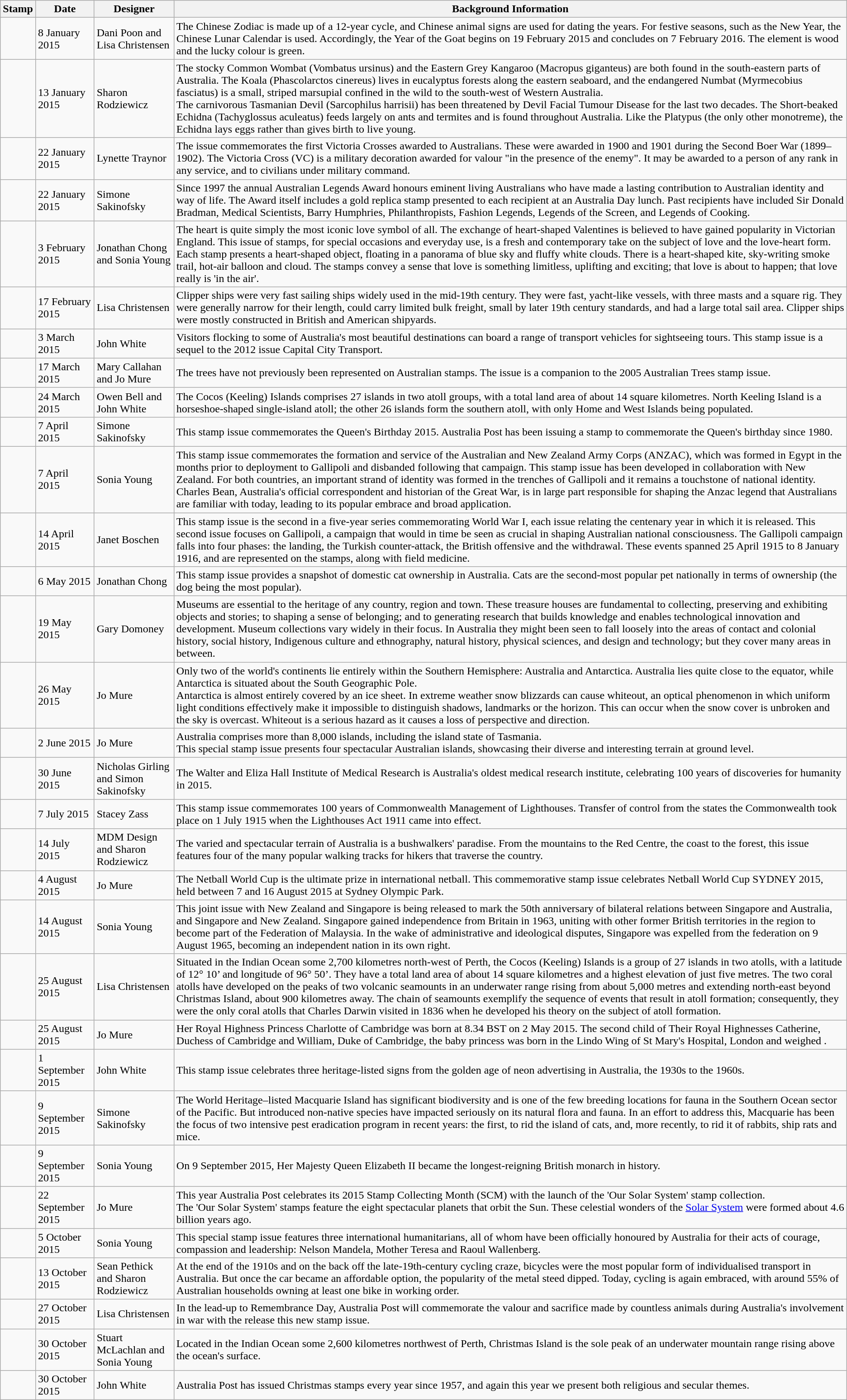<table class="wikitable mw-collapsible">
<tr>
<th>Stamp</th>
<th>Date</th>
<th>Designer</th>
<th>Background Information</th>
</tr>
<tr>
<td></td>
<td>8 January 2015</td>
<td>Dani Poon and Lisa Christensen</td>
<td>The Chinese Zodiac is made up of a 12-year cycle, and Chinese animal signs are used for dating the years. For festive seasons, such as the New Year, the Chinese Lunar Calendar is used. Accordingly, the Year of the Goat begins on 19 February 2015 and concludes on 7 February 2016. The element is wood and the lucky colour is green.</td>
</tr>
<tr>
<td></td>
<td>13 January 2015</td>
<td>Sharon Rodziewicz</td>
<td>The stocky Common Wombat (Vombatus ursinus) and the Eastern Grey Kangaroo (Macropus giganteus) are both found in the south-eastern parts of Australia. The Koala (Phascolarctos cinereus) lives in eucalyptus forests along the eastern seaboard, and the endangered Numbat (Myrmecobius fasciatus) is a small, striped marsupial confined in the wild to the south-west of Western Australia.<br>The carnivorous Tasmanian Devil (Sarcophilus harrisii) has been threatened by Devil Facial Tumour Disease for the last two decades. The Short-beaked Echidna (Tachyglossus aculeatus) feeds largely on ants and termites and is found throughout Australia. Like the Platypus (the only other monotreme), the Echidna lays eggs rather than gives birth to live young.</td>
</tr>
<tr>
<td></td>
<td>22 January 2015</td>
<td>Lynette Traynor</td>
<td>The issue commemorates the first Victoria Crosses awarded to Australians. These were awarded in 1900 and 1901 during the Second Boer War (1899–1902). The Victoria Cross (VC) is a military decoration awarded for valour "in the presence of the enemy". It may be awarded to a person of any rank in any service, and to civilians under military command.</td>
</tr>
<tr>
<td></td>
<td>22 January 2015</td>
<td>Simone Sakinofsky</td>
<td>Since 1997 the annual Australian Legends Award honours eminent living Australians who have made a lasting contribution to Australian identity and way of life. The Award itself includes a gold replica stamp presented to each recipient at an Australia Day lunch. Past recipients have included Sir Donald Bradman, Medical Scientists, Barry Humphries, Philanthropists, Fashion Legends, Legends of the Screen, and Legends of Cooking.</td>
</tr>
<tr>
<td></td>
<td>3 February 2015</td>
<td>Jonathan Chong and Sonia Young</td>
<td>The heart is quite simply the most iconic love symbol of all. The exchange of heart-shaped Valentines is believed to have gained popularity in Victorian England. This issue of stamps, for special occasions and everyday use, is a fresh and contemporary take on the subject of love and the love-heart form. Each stamp presents a heart-shaped object, floating in a panorama of blue sky and fluffy white clouds. There is a heart-shaped kite, sky-writing smoke trail, hot-air balloon and cloud. The stamps convey a sense that love is something limitless, uplifting and exciting; that love is about to happen; that love really is 'in the air'.</td>
</tr>
<tr>
<td></td>
<td>17 February 2015</td>
<td>Lisa Christensen</td>
<td>Clipper ships were very fast sailing ships widely used in the mid-19th century. They were fast, yacht-like vessels, with three masts and a square rig. They were generally narrow for their length, could carry limited bulk freight, small by later 19th century standards, and had a large total sail area. Clipper ships were mostly constructed in British and American shipyards.</td>
</tr>
<tr>
<td></td>
<td>3 March 2015</td>
<td>John White</td>
<td>Visitors flocking to some of Australia's most beautiful destinations can board a range of transport vehicles for sightseeing tours. This stamp issue is a sequel to the 2012 issue Capital City Transport.</td>
</tr>
<tr>
<td></td>
<td>17 March 2015</td>
<td>Mary Callahan and Jo Mure</td>
<td>The trees have not previously been represented on Australian stamps. The issue is a companion to the 2005 Australian Trees stamp issue.</td>
</tr>
<tr>
<td></td>
<td>24 March 2015</td>
<td>Owen Bell and John White</td>
<td>The Cocos (Keeling) Islands comprises 27 islands in two atoll groups, with a total land area of about 14 square kilometres. North Keeling Island is a horseshoe-shaped single-island atoll; the other 26 islands form the southern atoll, with only Home and West Islands being populated.</td>
</tr>
<tr>
<td></td>
<td>7 April 2015</td>
<td>Simone Sakinofsky</td>
<td>This stamp issue commemorates the Queen's Birthday 2015. Australia Post has been issuing a stamp to commemorate the Queen's birthday since 1980.</td>
</tr>
<tr>
<td></td>
<td>7 April 2015</td>
<td>Sonia Young</td>
<td>This stamp issue commemorates the formation and service of the Australian and New Zealand Army Corps (ANZAC), which was formed in Egypt in the months prior to deployment to Gallipoli and disbanded following that campaign. This stamp issue has been developed in collaboration with New Zealand. For both countries, an important strand of identity was formed in the trenches of Gallipoli and it remains a touchstone of national identity. Charles Bean, Australia's official correspondent and historian of the Great War, is in large part responsible for shaping the Anzac legend that Australians are familiar with today, leading to its popular embrace and broad application.</td>
</tr>
<tr>
<td></td>
<td>14 April 2015</td>
<td>Janet Boschen</td>
<td>This stamp issue is the second in a five-year series commemorating World War I, each issue relating the centenary year in which it is released. This second issue focuses on Gallipoli, a campaign that would in time be seen as crucial in shaping Australian national consciousness. The Gallipoli campaign falls into four phases: the landing, the Turkish counter-attack, the British offensive and the withdrawal. These events spanned 25 April 1915 to 8 January 1916, and are represented on the stamps, along with field medicine.</td>
</tr>
<tr>
<td></td>
<td>6 May 2015</td>
<td>Jonathan Chong</td>
<td>This stamp issue provides a snapshot of domestic cat ownership in Australia. Cats are the second-most popular pet nationally in terms of ownership (the dog being the most popular).</td>
</tr>
<tr>
<td></td>
<td>19 May 2015</td>
<td>Gary Domoney</td>
<td>Museums are essential to the heritage of any country, region and town. These treasure houses are fundamental to collecting, preserving and exhibiting objects and stories; to shaping a sense of belonging; and to generating research that builds knowledge and enables technological innovation and development. Museum collections vary widely in their focus. In Australia they might been seen to fall loosely into the areas of contact and colonial history, social history, Indigenous culture and ethnography, natural history, physical sciences, and design and technology; but they cover many areas in between.</td>
</tr>
<tr>
<td></td>
<td>26 May 2015</td>
<td>Jo Mure</td>
<td>Only two of the world's continents lie entirely within the Southern Hemisphere: Australia and Antarctica. Australia lies quite close to the equator, while Antarctica is situated about the South Geographic Pole.<br>Antarctica is almost entirely covered by an ice sheet. In extreme weather snow blizzards can cause whiteout, an optical phenomenon in which uniform light conditions effectively make it impossible to distinguish shadows, landmarks or the horizon. This can occur when the snow cover is unbroken and the sky is overcast. Whiteout is a serious hazard as it causes a loss of perspective and direction.</td>
</tr>
<tr>
<td></td>
<td>2 June 2015</td>
<td>Jo Mure</td>
<td>Australia comprises more than 8,000 islands, including the island state of Tasmania.<br>This special stamp issue presents four spectacular Australian islands, showcasing their diverse and interesting terrain at ground level.</td>
</tr>
<tr>
<td></td>
<td>30 June 2015</td>
<td>Nicholas Girling and Simon Sakinofsky</td>
<td>The Walter and Eliza Hall Institute of Medical Research is Australia's oldest medical research institute, celebrating 100 years of discoveries for humanity in 2015.</td>
</tr>
<tr>
<td></td>
<td>7 July 2015</td>
<td>Stacey Zass</td>
<td>This stamp issue commemorates 100 years of Commonwealth Management of Lighthouses. Transfer of control from the states the Commonwealth took place on 1 July 1915 when the Lighthouses Act 1911 came into effect.</td>
</tr>
<tr>
<td></td>
<td>14 July 2015</td>
<td>MDM Design and Sharon Rodziewicz</td>
<td>The varied and spectacular terrain of Australia is a bushwalkers' paradise. From the mountains to the Red Centre, the coast to the forest, this issue features four of the many popular walking tracks for hikers that traverse the country.</td>
</tr>
<tr>
<td></td>
<td>4 August 2015</td>
<td>Jo Mure</td>
<td>The Netball World Cup is the ultimate prize in international netball. This commemorative stamp issue celebrates Netball World Cup SYDNEY 2015, held between 7 and 16 August 2015 at Sydney Olympic Park.</td>
</tr>
<tr>
<td></td>
<td>14 August 2015</td>
<td>Sonia Young</td>
<td>This joint issue with New Zealand and Singapore is being released to mark the 50th anniversary of bilateral relations between Singapore and Australia, and Singapore and New Zealand. Singapore gained independence from Britain in 1963, uniting with other former British territories in the region to become part of the Federation of Malaysia. In the wake of administrative and ideological disputes, Singapore was expelled from the federation on 9 August 1965, becoming an independent nation in its own right.</td>
</tr>
<tr>
<td></td>
<td>25 August 2015</td>
<td>Lisa Christensen</td>
<td>Situated in the Indian Ocean some 2,700 kilometres north-west of Perth, the Cocos (Keeling) Islands is a group of 27 islands in two atolls, with a latitude of 12° 10’ and longitude of 96° 50’. They have a total land area of about 14 square kilometres and a highest elevation of just five metres. The two coral atolls have developed on the peaks of two volcanic seamounts in an underwater range rising from about 5,000 metres and extending north-east beyond Christmas Island, about 900 kilometres away. The chain of seamounts exemplify the sequence of events that result in atoll formation; consequently, they were the only coral atolls that Charles Darwin visited in 1836 when he developed his theory on the subject of atoll formation.</td>
</tr>
<tr>
<td></td>
<td>25 August 2015</td>
<td>Jo Mure</td>
<td>Her Royal Highness Princess Charlotte of Cambridge was born at 8.34 BST on 2 May 2015. The second child of Their Royal Highnesses Catherine, Duchess of Cambridge and William, Duke of Cambridge, the baby princess was born in the Lindo Wing of St Mary's Hospital, London and weighed .</td>
</tr>
<tr>
<td></td>
<td>1 September 2015</td>
<td>John White</td>
<td>This stamp issue celebrates three heritage-listed signs from the golden age of neon advertising in Australia, the 1930s to the 1960s.</td>
</tr>
<tr>
<td></td>
<td>9 September 2015</td>
<td>Simone Sakinofsky</td>
<td>The World Heritage–listed Macquarie Island has significant biodiversity and is one of the few breeding locations for fauna in the Southern Ocean sector of the Pacific. But introduced non-native species have impacted seriously on its natural flora and fauna. In an effort to address this, Macquarie has been the focus of two intensive pest eradication program in recent years: the first, to rid the island of cats, and, more recently, to rid it of rabbits, ship rats and mice.</td>
</tr>
<tr>
<td></td>
<td>9 September 2015</td>
<td>Sonia Young</td>
<td>On 9 September 2015, Her Majesty Queen Elizabeth II became the longest-reigning British monarch in history.</td>
</tr>
<tr>
<td></td>
<td>22 September 2015</td>
<td>Jo Mure</td>
<td>This year Australia Post celebrates its 2015 Stamp Collecting Month (SCM) with the launch of the 'Our Solar System' stamp collection.<br>The 'Our Solar System' stamps feature the eight spectacular planets that orbit the Sun. These celestial wonders of the <a href='#'>Solar System</a> were formed about 4.6 billion years ago.</td>
</tr>
<tr>
<td></td>
<td>5 October 2015</td>
<td>Sonia Young</td>
<td>This special stamp issue features three international humanitarians, all of whom have been officially honoured by Australia for their acts of courage, compassion and leadership: Nelson Mandela, Mother Teresa and Raoul Wallenberg.</td>
</tr>
<tr>
<td></td>
<td>13 October 2015</td>
<td>Sean Pethick and Sharon Rodziewicz</td>
<td>At the end of the 1910s and on the back off the late-19th-century cycling craze, bicycles were the most popular form of individualised transport in Australia. But once the car became an affordable option, the popularity of the metal steed dipped. Today, cycling is again embraced, with around 55% of Australian households owning at least one bike in working order.</td>
</tr>
<tr>
<td></td>
<td>27 October 2015</td>
<td>Lisa Christensen</td>
<td>In the lead-up to Remembrance Day, Australia Post will commemorate the valour and sacrifice made by countless animals during Australia's involvement in war with the release this new stamp issue.</td>
</tr>
<tr>
<td></td>
<td>30 October 2015</td>
<td>Stuart McLachlan and Sonia Young</td>
<td>Located in the Indian Ocean some 2,600 kilometres northwest of Perth, Christmas Island is the sole peak of an underwater mountain range rising above the ocean's surface.</td>
</tr>
<tr>
<td></td>
<td>30 October 2015</td>
<td>John White</td>
<td>Australia Post has issued Christmas stamps every year since 1957, and again this year we present both religious and secular themes.</td>
</tr>
</table>
